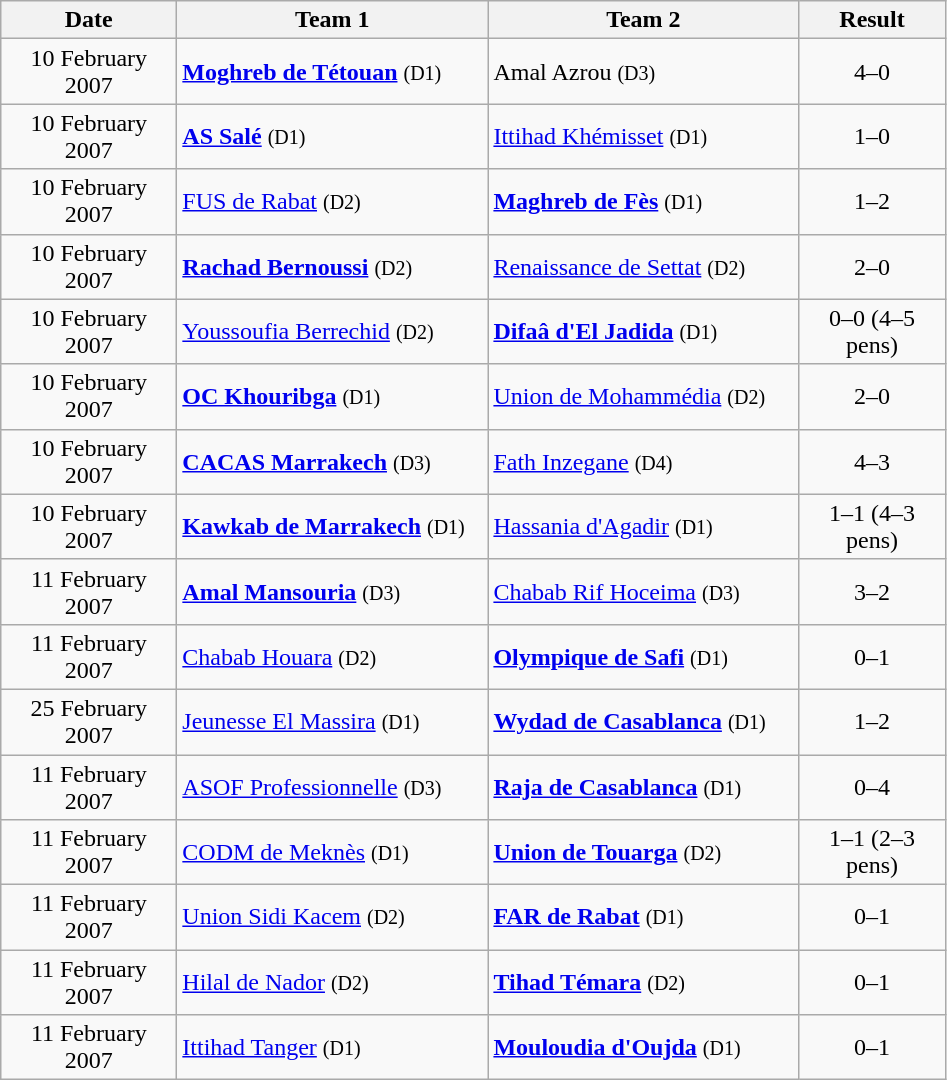<table class=wikitable>
<tr>
<th width="110">Date</th>
<th width="200">Team 1</th>
<th width="200">Team 2</th>
<th width="90">Result</th>
</tr>
<tr>
<td align=center>10 February 2007</td>
<td><strong><a href='#'>Moghreb de Tétouan</a></strong> <small>(D1)</small></td>
<td>Amal Azrou <small>(D3)</small></td>
<td align="center">4–0</td>
</tr>
<tr>
<td align=center>10 February 2007</td>
<td><strong><a href='#'>AS Salé</a></strong> <small>(D1)</small></td>
<td><a href='#'>Ittihad Khémisset</a> <small>(D1)</small></td>
<td align="center">1–0</td>
</tr>
<tr>
<td align=center>10 February 2007</td>
<td><a href='#'>FUS de Rabat</a> <small>(D2)</small></td>
<td><strong><a href='#'>Maghreb de Fès</a></strong> <small>(D1)</small></td>
<td align="center">1–2</td>
</tr>
<tr>
<td align=center>10 February 2007</td>
<td><strong><a href='#'>Rachad Bernoussi</a></strong> <small>(D2)</small></td>
<td><a href='#'>Renaissance de Settat</a> <small>(D2)</small></td>
<td align="center">2–0</td>
</tr>
<tr>
<td align=center>10 February 2007</td>
<td><a href='#'>Youssoufia Berrechid</a> <small>(D2)</small></td>
<td><strong><a href='#'>Difaâ d'El Jadida</a></strong> <small>(D1)</small></td>
<td align="center">0–0 (4–5 pens)</td>
</tr>
<tr>
<td align=center>10 February 2007</td>
<td><strong><a href='#'>OC Khouribga</a></strong> <small>(D1)</small></td>
<td><a href='#'>Union de Mohammédia</a> <small>(D2)</small></td>
<td align="center">2–0</td>
</tr>
<tr>
<td align=center>10 February 2007</td>
<td><strong><a href='#'>CACAS Marrakech</a></strong> <small>(D3)</small></td>
<td><a href='#'>Fath Inzegane</a> <small>(D4)</small></td>
<td align="center">4–3</td>
</tr>
<tr>
<td align=center>10 February 2007</td>
<td><strong><a href='#'>Kawkab de Marrakech</a></strong> <small>(D1)</small></td>
<td><a href='#'>Hassania d'Agadir</a> <small>(D1)</small></td>
<td align="center">1–1 (4–3 pens)</td>
</tr>
<tr>
<td align=center>11 February 2007</td>
<td><strong><a href='#'>Amal Mansouria</a></strong> <small>(D3)</small></td>
<td><a href='#'>Chabab Rif Hoceima</a> <small>(D3)</small></td>
<td align="center">3–2</td>
</tr>
<tr>
<td align=center>11 February 2007</td>
<td><a href='#'>Chabab Houara</a> <small>(D2)</small></td>
<td><strong><a href='#'>Olympique de Safi</a></strong> <small>(D1)</small></td>
<td align="center">0–1</td>
</tr>
<tr>
<td align=center>25 February 2007</td>
<td><a href='#'>Jeunesse El Massira</a> <small>(D1)</small></td>
<td><strong><a href='#'>Wydad de Casablanca</a></strong> <small>(D1)</small></td>
<td align="center">1–2</td>
</tr>
<tr>
<td align=center>11 February 2007</td>
<td><a href='#'>ASOF Professionnelle</a> <small>(D3)</small></td>
<td><strong><a href='#'>Raja de Casablanca</a></strong> <small>(D1)</small></td>
<td align="center">0–4</td>
</tr>
<tr>
<td align=center>11 February 2007</td>
<td><a href='#'>CODM de Meknès</a> <small>(D1)</small></td>
<td><strong><a href='#'>Union de Touarga</a></strong> <small>(D2)</small></td>
<td align="center">1–1 (2–3 pens)</td>
</tr>
<tr>
<td align=center>11 February 2007</td>
<td><a href='#'>Union Sidi Kacem</a> <small>(D2)</small></td>
<td><strong><a href='#'>FAR de Rabat</a></strong> <small>(D1)</small></td>
<td align="center">0–1</td>
</tr>
<tr>
<td align=center>11 February 2007</td>
<td><a href='#'>Hilal de Nador</a> <small>(D2)</small></td>
<td><strong><a href='#'>Tihad Témara</a></strong> <small>(D2)</small></td>
<td align="center">0–1</td>
</tr>
<tr>
<td align=center>11 February 2007</td>
<td><a href='#'>Ittihad Tanger</a> <small>(D1)</small></td>
<td><strong><a href='#'>Mouloudia d'Oujda</a></strong> <small>(D1)</small></td>
<td align="center">0–1</td>
</tr>
</table>
